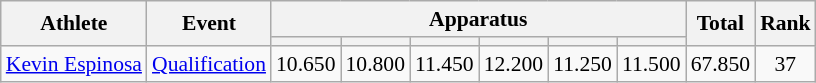<table class="wikitable" style="font-size:90%">
<tr>
<th rowspan=2>Athlete</th>
<th rowspan=2>Event</th>
<th colspan =6>Apparatus</th>
<th rowspan=2>Total</th>
<th rowspan=2>Rank</th>
</tr>
<tr style="font-size:95%">
<th></th>
<th></th>
<th></th>
<th></th>
<th></th>
<th></th>
</tr>
<tr align=center>
<td align=left><a href='#'>Kevin Espinosa</a></td>
<td align=left><a href='#'>Qualification</a></td>
<td>10.650</td>
<td>10.800</td>
<td>11.450</td>
<td>12.200</td>
<td>11.250</td>
<td>11.500</td>
<td>67.850</td>
<td>37</td>
</tr>
</table>
